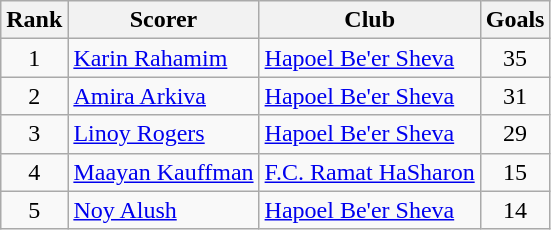<table class="wikitable" style="text-align:center">
<tr>
<th>Rank</th>
<th>Scorer</th>
<th>Club</th>
<th>Goals</th>
</tr>
<tr>
<td>1</td>
<td align="left"><a href='#'>Karin Rahamim</a></td>
<td align="left"><a href='#'>Hapoel Be'er Sheva</a></td>
<td>35</td>
</tr>
<tr>
<td>2</td>
<td align="left"><a href='#'>Amira Arkiva</a></td>
<td align="left"><a href='#'>Hapoel Be'er Sheva</a></td>
<td>31</td>
</tr>
<tr>
<td>3</td>
<td align="left"><a href='#'>Linoy Rogers</a></td>
<td align="left"><a href='#'>Hapoel Be'er Sheva</a></td>
<td>29</td>
</tr>
<tr>
<td>4</td>
<td align="left"><a href='#'>Maayan Kauffman</a></td>
<td align="left"><a href='#'>F.C. Ramat HaSharon</a></td>
<td>15</td>
</tr>
<tr>
<td>5</td>
<td align="left"><a href='#'>Noy Alush</a></td>
<td align="left"><a href='#'>Hapoel Be'er Sheva</a></td>
<td>14</td>
</tr>
</table>
